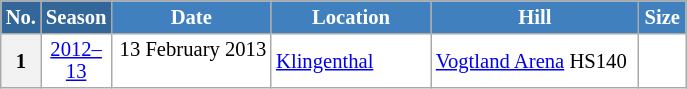<table class="wikitable sortable" style="font-size:86%; line-height:15px; text-align:left; border:grey solid 1px; border-collapse:collapse; background:#ffffff;">
<tr style="background:#efefef;">
<th style="background-color:#369; color:white; width:10px;">No.</th>
<th style="background-color:#369; color:white;  width:30px;">Season</th>
<th style="background-color:#4180be; color:white; width:100px;">Date</th>
<th style="background-color:#4180be; color:white; width:100px;">Location</th>
<th style="background-color:#4180be; color:white; width:132px;">Hill</th>
<th style="background-color:#4180be; color:white; width:25px;">Size</th>
</tr>
<tr>
<th scope=row style="text-align:center;">1</th>
<td align=center><a href='#'>2012–13</a></td>
<td align=right>13 February 2013  </td>
<td> <a href='#'>Klingenthal</a></td>
<td><a href='#'>Vogtland Arena</a> HS140</td>
<td align=center></td>
</tr>
</table>
